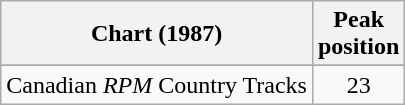<table class="wikitable sortable">
<tr>
<th align="left">Chart (1987)</th>
<th align="center">Peak<br>position</th>
</tr>
<tr>
</tr>
<tr>
<td>Canadian <em>RPM</em> Country Tracks</td>
<td align="center">23</td>
</tr>
</table>
